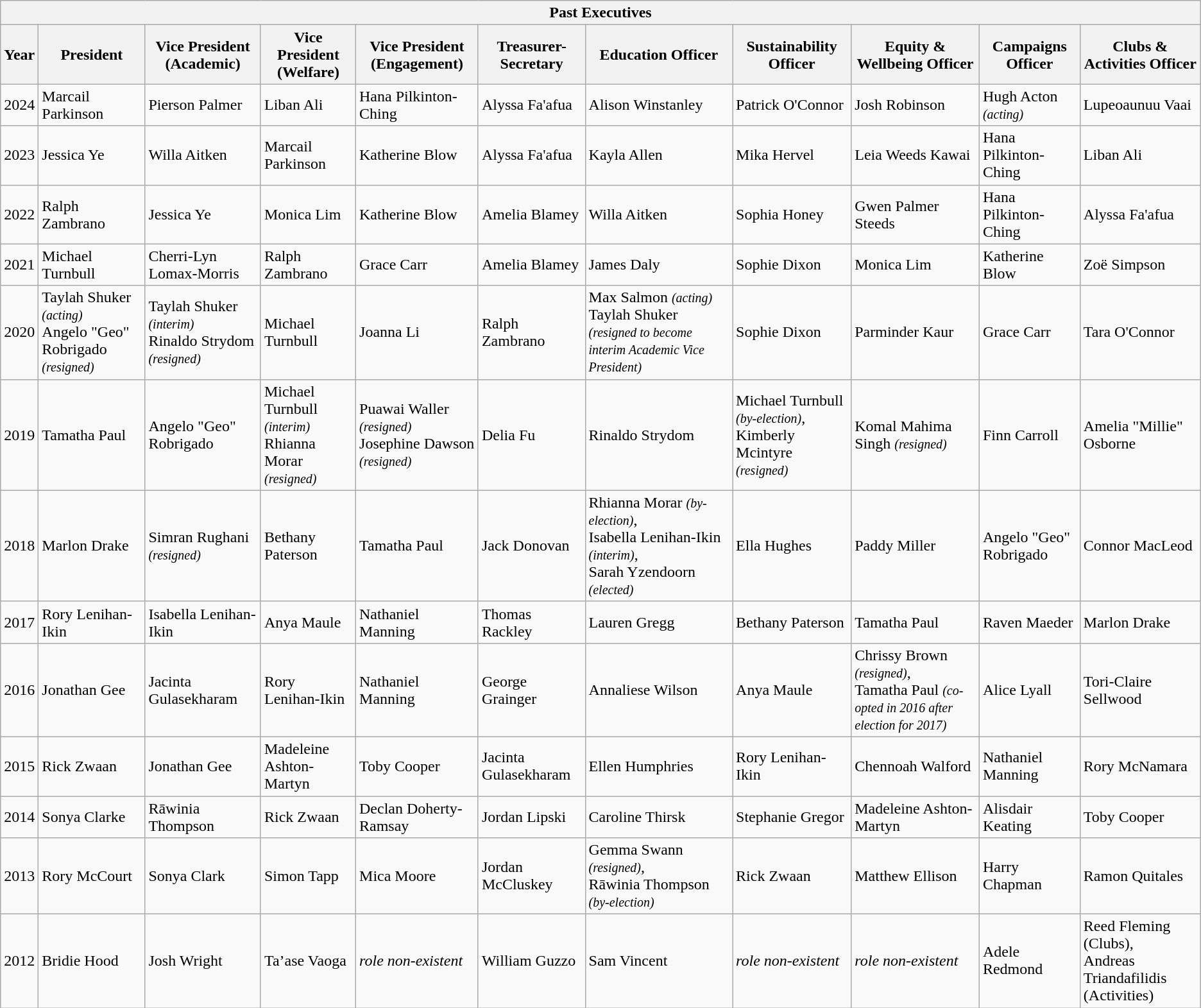<table class="wikitable" role="presentation" class="wikitable mw-collapsible mw-collapsed">
<tr>
<th colspan=11>Past Executives</th>
</tr>
<tr>
<th>Year</th>
<th>President</th>
<th>Vice President (Academic)</th>
<th>Vice President (Welfare)</th>
<th>Vice President (Engagement)</th>
<th>Treasurer-Secretary</th>
<th>Education Officer</th>
<th>Sustainability Officer</th>
<th>Equity & Wellbeing Officer</th>
<th>Campaigns Officer</th>
<th>Clubs & Activities Officer</th>
</tr>
<tr>
<td>2024</td>
<td>Marcail Parkinson</td>
<td>Pierson Palmer</td>
<td>Liban Ali</td>
<td>Hana Pilkinton-Ching</td>
<td>Alyssa Fa'afua</td>
<td>Alison Winstanley</td>
<td>Patrick O'Connor</td>
<td>Josh Robinson</td>
<td>Hugh Acton <i><small>(acting)</small></i></td>
<td>Lupeoaunuu Vaai</td>
</tr>
<tr>
<td>2023</td>
<td>Jessica Ye</td>
<td>Willa Aitken</td>
<td>Marcail Parkinson</td>
<td>Katherine Blow</td>
<td>Alyssa Fa'afua</td>
<td>Kayla Allen</td>
<td>Mika Hervel</td>
<td>Leia Weeds Kawai</td>
<td>Hana Pilkinton-Ching</td>
<td>Liban Ali</td>
</tr>
<tr>
<td>2022</td>
<td>Ralph Zambrano</td>
<td>Jessica Ye</td>
<td>Monica Lim</td>
<td>Katherine Blow</td>
<td>Amelia Blamey</td>
<td>Willa Aitken</td>
<td>Sophia Honey</td>
<td>Gwen Palmer Steeds</td>
<td>Hana Pilkinton-Ching</td>
<td>Alyssa Fa'afua</td>
</tr>
<tr>
<td>2021</td>
<td>Michael Turnbull</td>
<td>Cherri-Lyn Lomax-Morris</td>
<td>Ralph Zambrano</td>
<td>Grace Carr</td>
<td>Amelia Blamey</td>
<td>James Daly</td>
<td>Sophie Dixon</td>
<td>Monica Lim</td>
<td>Katherine Blow</td>
<td>Zoë Simpson</td>
</tr>
<tr>
<td>2020</td>
<td>Taylah Shuker <em><small>(acting)</small></em> <br> Angelo "Geo" Robrigado <em><small>(resigned)</small></em></td>
<td>Taylah Shuker <em><small>(interim)</small></em> <br> Rinaldo Strydom <em><small>(resigned)</small></em></td>
<td>Michael Turnbull</td>
<td>Joanna Li</td>
<td>Ralph Zambrano</td>
<td>Max Salmon <em><small>(acting)</small></em> <br> Taylah Shuker <em><small>(resigned to become interim Academic Vice President)</small></em></td>
<td>Sophie Dixon</td>
<td>Parminder Kaur</td>
<td>Grace Carr</td>
<td>Tara O'Connor</td>
</tr>
<tr>
<td>2019</td>
<td>Tamatha Paul</td>
<td>Angelo "Geo" Robrigado</td>
<td>Michael Turnbull <em><small>(interim)</small></em> <br> Rhianna Morar <em><small>(resigned)</small></em></td>
<td>Puawai Waller <em><small>(resigned)</small></em> <br> Josephine Dawson <em><small>(resigned)</small></em></td>
<td>Delia Fu</td>
<td>Rinaldo Strydom</td>
<td>Michael Turnbull <em><small>(by-election)</small></em>,<br>Kimberly Mcintyre <em><small>(resigned)</small></em></td>
<td>Komal Mahima Singh <em><small>(resigned)</small></em></td>
<td>Finn Carroll</td>
<td>Amelia "Millie" Osborne</td>
</tr>
<tr>
<td>2018</td>
<td>Marlon Drake</td>
<td>Simran Rughani <em><small>(resigned)</small></em></td>
<td>Bethany Paterson</td>
<td>Tamatha Paul</td>
<td>Jack Donovan</td>
<td>Rhianna Morar <em><small>(by-election)</small></em>, <br>Isabella Lenihan-Ikin <em><small>(interim)</small></em>, <br>Sarah Yzendoorn <em><small>(elected)</small></em></td>
<td>Ella Hughes</td>
<td>Paddy Miller</td>
<td>Angelo "Geo" Robrigado</td>
<td>Connor MacLeod</td>
</tr>
<tr>
<td>2017</td>
<td>Rory Lenihan-Ikin</td>
<td>Isabella Lenihan-Ikin</td>
<td>Anya Maule</td>
<td>Nathaniel Manning</td>
<td>Thomas Rackley</td>
<td>Lauren Gregg</td>
<td>Bethany Paterson</td>
<td>Tamatha Paul</td>
<td>Raven Maeder</td>
<td>Marlon Drake</td>
</tr>
<tr>
<td>2016</td>
<td>Jonathan Gee</td>
<td>Jacinta Gulasekharam</td>
<td>Rory Lenihan-Ikin</td>
<td>Nathaniel Manning</td>
<td>George Grainger</td>
<td>Annaliese Wilson</td>
<td>Anya Maule</td>
<td>Chrissy Brown <em><small>(resigned)</small></em>,<br>Tamatha Paul <em><small>(co-opted in 2016 after election for 2017)</small></em></td>
<td>Alice Lyall</td>
<td>Tori-Claire Sellwood</td>
</tr>
<tr>
<td>2015</td>
<td>Rick Zwaan</td>
<td>Jonathan Gee</td>
<td>Madeleine Ashton-Martyn</td>
<td>Toby Cooper</td>
<td>Jacinta Gulasekharam</td>
<td>Ellen Humphries</td>
<td>Rory Lenihan-Ikin</td>
<td>Chennoah Walford</td>
<td>Nathaniel Manning</td>
<td>Rory McNamara</td>
</tr>
<tr>
<td>2014</td>
<td>Sonya Clarke</td>
<td>Rāwinia Thompson</td>
<td>Rick Zwaan</td>
<td>Declan Doherty-Ramsay</td>
<td>Jordan Lipski</td>
<td>Caroline Thirsk</td>
<td>Stephanie Gregor</td>
<td>Madeleine Ashton-Martyn</td>
<td>Alisdair Keating</td>
<td>Toby Cooper</td>
</tr>
<tr>
<td>2013</td>
<td>Rory McCourt</td>
<td>Sonya Clark</td>
<td>Simon Tapp</td>
<td>Mica Moore</td>
<td>Jordan McCluskey</td>
<td>Gemma Swann <small><em>(resigned)</em></small>,<br>Rāwinia Thompson <small><em>(by-election)</em></small></td>
<td>Rick Zwaan</td>
<td>Matthew Ellison</td>
<td>Harry Chapman</td>
<td>Ramon Quitales</td>
</tr>
<tr>
<td>2012</td>
<td>Bridie Hood</td>
<td>Josh Wright</td>
<td>Ta’ase Vaoga</td>
<td><em>role non-existent</em></td>
<td>William Guzzo</td>
<td>Sam Vincent</td>
<td><em>role non-existent</em></td>
<td><em>role non-existent</em></td>
<td>Adele Redmond</td>
<td>Reed Fleming (Clubs),<br>Andreas Triandafilidis (Activities)</td>
</tr>
</table>
